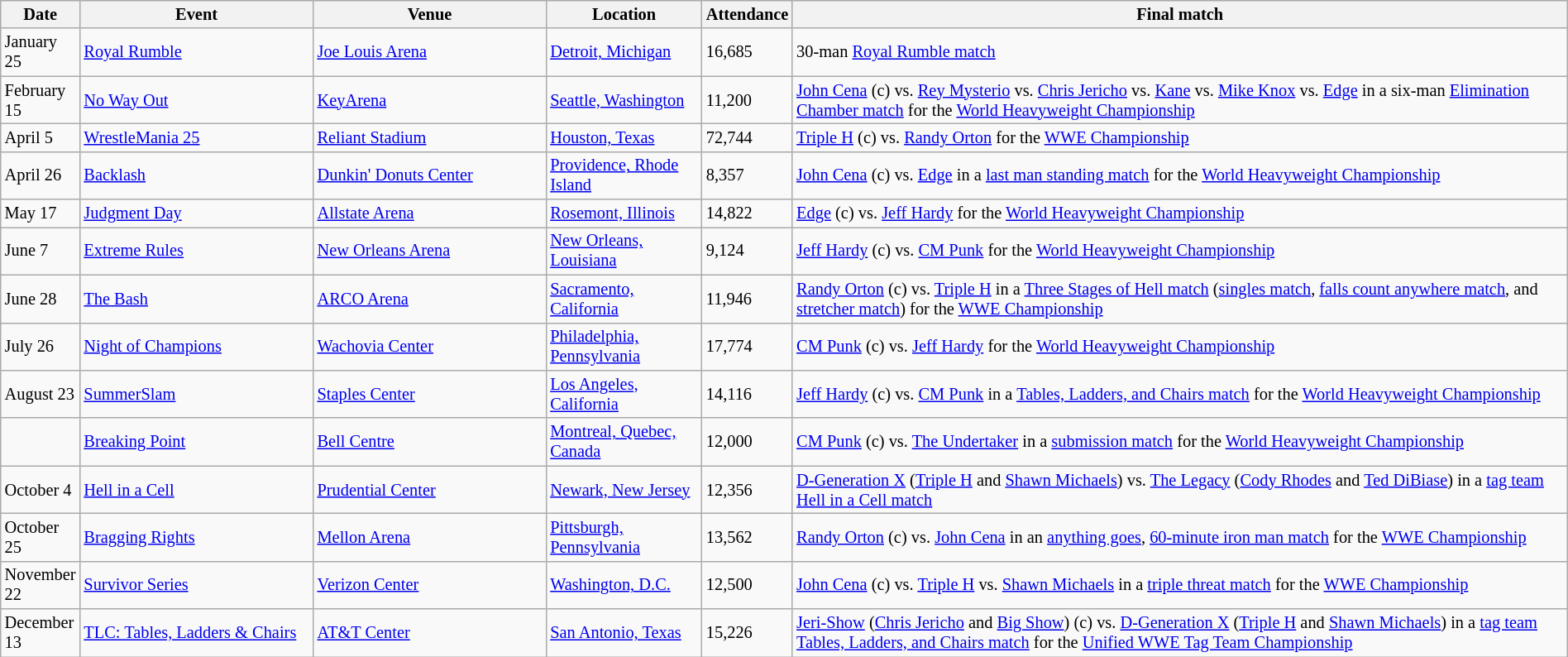<table id="Past_events_2009" class="sortable wikitable succession-box" style="font-size:85%; width:100%">
<tr>
<th scope="col" style="width:5%;">Date</th>
<th scope="col" style="width:15%;">Event</th>
<th scope="col" style="width:15%;">Venue</th>
<th scope="col" style="width:10%;">Location</th>
<th scope="col" style="width:5%;">Attendance</th>
<th scope="col" style="width:50%;">Final match</th>
</tr>
<tr>
<td>January 25</td>
<td><a href='#'>Royal Rumble</a></td>
<td><a href='#'>Joe Louis Arena</a></td>
<td><a href='#'>Detroit, Michigan</a></td>
<td>16,685</td>
<td>30-man <a href='#'>Royal Rumble match</a></td>
</tr>
<tr>
<td>February 15</td>
<td><a href='#'>No Way Out</a></td>
<td><a href='#'>KeyArena</a></td>
<td><a href='#'>Seattle, Washington</a></td>
<td>11,200</td>
<td><a href='#'>John Cena</a> (c) vs. <a href='#'>Rey Mysterio</a> vs. <a href='#'>Chris Jericho</a> vs. <a href='#'>Kane</a> vs. <a href='#'>Mike Knox</a> vs. <a href='#'>Edge</a> in a six-man <a href='#'>Elimination Chamber match</a> for the <a href='#'>World Heavyweight Championship</a></td>
</tr>
<tr>
<td>April 5</td>
<td><a href='#'>WrestleMania 25</a></td>
<td><a href='#'>Reliant Stadium</a></td>
<td><a href='#'>Houston, Texas</a></td>
<td>72,744</td>
<td><a href='#'>Triple H</a> (c) vs. <a href='#'>Randy Orton</a> for the <a href='#'>WWE Championship</a></td>
</tr>
<tr>
<td>April 26</td>
<td><a href='#'>Backlash</a></td>
<td><a href='#'>Dunkin' Donuts Center</a></td>
<td><a href='#'>Providence, Rhode Island</a></td>
<td>8,357</td>
<td><a href='#'>John Cena</a> (c) vs. <a href='#'>Edge</a> in a <a href='#'>last man standing match</a> for the <a href='#'>World Heavyweight Championship</a></td>
</tr>
<tr>
<td>May 17</td>
<td><a href='#'>Judgment Day</a></td>
<td><a href='#'>Allstate Arena</a></td>
<td><a href='#'>Rosemont, Illinois</a></td>
<td>14,822</td>
<td><a href='#'>Edge</a> (c) vs. <a href='#'>Jeff Hardy</a> for the <a href='#'>World Heavyweight Championship</a></td>
</tr>
<tr>
<td>June 7</td>
<td><a href='#'>Extreme Rules</a></td>
<td><a href='#'>New Orleans Arena</a></td>
<td><a href='#'>New Orleans, Louisiana</a></td>
<td>9,124</td>
<td><a href='#'>Jeff Hardy</a> (c) vs. <a href='#'>CM Punk</a> for the <a href='#'>World Heavyweight Championship</a></td>
</tr>
<tr>
<td>June 28</td>
<td><a href='#'>The Bash</a></td>
<td><a href='#'>ARCO Arena</a></td>
<td><a href='#'>Sacramento, California</a></td>
<td>11,946</td>
<td><a href='#'>Randy Orton</a> (c) vs. <a href='#'>Triple H</a> in a <a href='#'>Three Stages of Hell match</a> (<a href='#'>singles match</a>, <a href='#'>falls count anywhere match</a>, and <a href='#'>stretcher match</a>) for the <a href='#'>WWE Championship</a></td>
</tr>
<tr>
<td>July 26</td>
<td><a href='#'>Night of Champions</a></td>
<td><a href='#'>Wachovia Center</a></td>
<td><a href='#'>Philadelphia, Pennsylvania</a></td>
<td>17,774</td>
<td><a href='#'>CM Punk</a> (c) vs. <a href='#'>Jeff Hardy</a> for the <a href='#'>World Heavyweight Championship</a></td>
</tr>
<tr>
<td>August 23</td>
<td><a href='#'>SummerSlam</a></td>
<td><a href='#'>Staples Center</a></td>
<td><a href='#'>Los Angeles, California</a></td>
<td>14,116</td>
<td><a href='#'>Jeff Hardy</a> (c) vs. <a href='#'>CM Punk</a> in a <a href='#'>Tables, Ladders, and Chairs match</a> for the <a href='#'>World Heavyweight Championship</a></td>
</tr>
<tr>
<td></td>
<td><a href='#'>Breaking Point</a></td>
<td><a href='#'>Bell Centre</a></td>
<td><a href='#'>Montreal, Quebec, Canada</a></td>
<td>12,000</td>
<td><a href='#'>CM Punk</a> (c) vs. <a href='#'>The Undertaker</a> in a <a href='#'>submission match</a> for the <a href='#'>World Heavyweight Championship</a></td>
</tr>
<tr>
<td>October 4</td>
<td><a href='#'>Hell in a Cell</a></td>
<td><a href='#'>Prudential Center</a></td>
<td><a href='#'>Newark, New Jersey</a></td>
<td>12,356</td>
<td><a href='#'>D-Generation X</a> (<a href='#'>Triple H</a> and <a href='#'>Shawn Michaels</a>) vs. <a href='#'>The Legacy</a> (<a href='#'>Cody Rhodes</a> and <a href='#'>Ted DiBiase</a>) in a <a href='#'>tag team</a> <a href='#'>Hell in a Cell match</a></td>
</tr>
<tr>
<td>October 25</td>
<td><a href='#'>Bragging Rights</a></td>
<td><a href='#'>Mellon Arena</a></td>
<td><a href='#'>Pittsburgh, Pennsylvania</a></td>
<td>13,562</td>
<td><a href='#'>Randy Orton</a> (c) vs. <a href='#'>John Cena</a> in an <a href='#'>anything goes</a>, <a href='#'>60-minute iron man match</a> for the <a href='#'>WWE Championship</a></td>
</tr>
<tr>
<td>November 22</td>
<td><a href='#'>Survivor Series</a></td>
<td><a href='#'>Verizon Center</a></td>
<td><a href='#'>Washington, D.C.</a></td>
<td>12,500</td>
<td><a href='#'>John Cena</a> (c) vs. <a href='#'>Triple H</a> vs. <a href='#'>Shawn Michaels</a> in a <a href='#'>triple threat match</a> for the <a href='#'>WWE Championship</a></td>
</tr>
<tr>
<td>December 13</td>
<td><a href='#'>TLC: Tables, Ladders & Chairs</a></td>
<td><a href='#'>AT&T Center</a></td>
<td><a href='#'>San Antonio, Texas</a></td>
<td>15,226</td>
<td><a href='#'>Jeri-Show</a> (<a href='#'>Chris Jericho</a> and <a href='#'>Big Show</a>) (c) vs. <a href='#'>D-Generation X</a> (<a href='#'>Triple H</a> and <a href='#'>Shawn Michaels</a>) in a <a href='#'>tag team</a> <a href='#'>Tables, Ladders, and Chairs match</a> for the <a href='#'>Unified WWE Tag Team Championship</a></td>
</tr>
</table>
